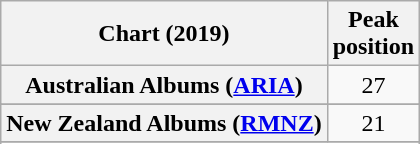<table class="wikitable sortable plainrowheaders" style="text-align:center">
<tr>
<th scope="col">Chart (2019)</th>
<th scope="col">Peak<br>position</th>
</tr>
<tr>
<th scope="row">Australian Albums (<a href='#'>ARIA</a>)</th>
<td>27</td>
</tr>
<tr>
</tr>
<tr>
</tr>
<tr>
</tr>
<tr>
</tr>
<tr>
<th scope="row">New Zealand Albums (<a href='#'>RMNZ</a>)</th>
<td>21</td>
</tr>
<tr>
</tr>
<tr>
</tr>
<tr>
</tr>
<tr>
</tr>
</table>
